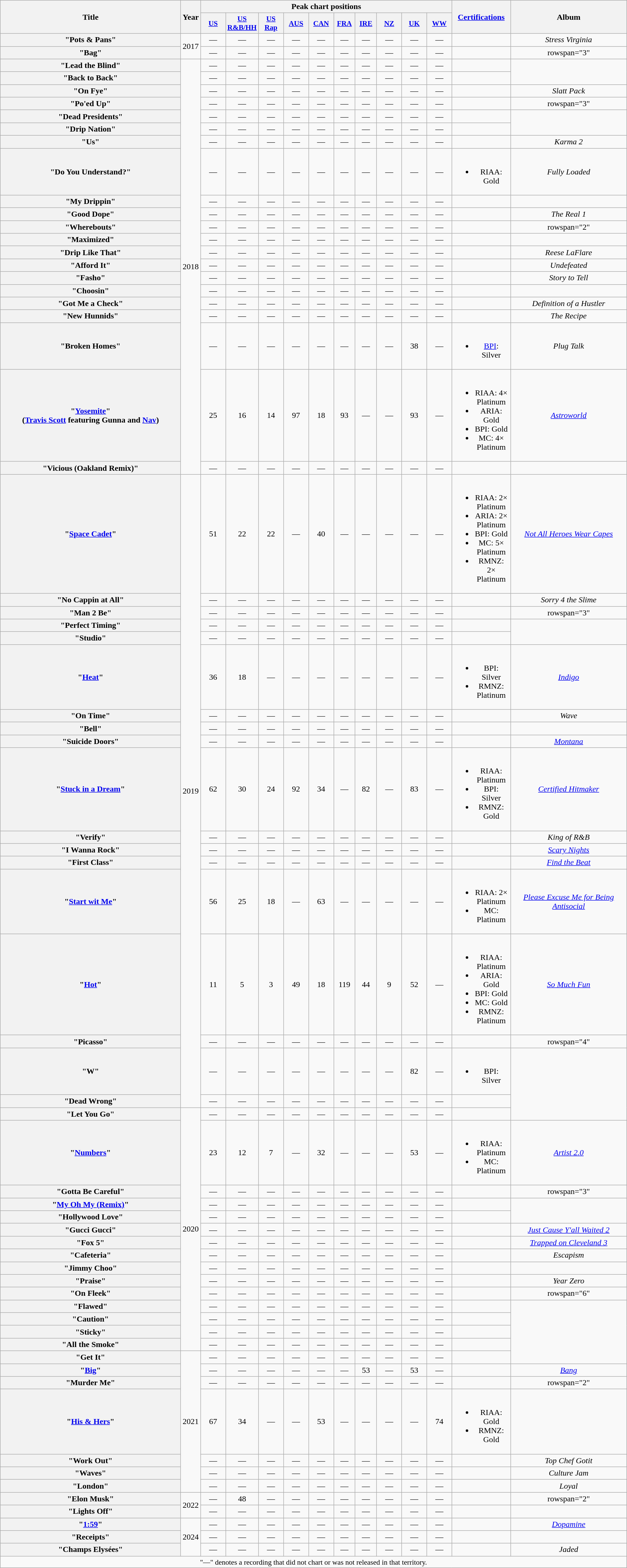<table class="wikitable plainrowheaders" style="text-align:center;">
<tr>
<th scope="col" rowspan="2" style="width:22em;">Title</th>
<th scope="col" rowspan="2" style="width:2em;">Year</th>
<th scope="col" colspan="10">Peak chart positions</th>
<th scope="col" rowspan="2"><a href='#'>Certifications</a></th>
<th scope="col" rowspan="2" style="width:14em;">Album</th>
</tr>
<tr>
<th style="width:3em; font-size:90%"><a href='#'>US</a><br></th>
<th style="width:3em; font-size:90%"><a href='#'>US<br>R&B/HH</a><br></th>
<th style="width:3em; font-size:90%"><a href='#'>US<br>Rap</a><br></th>
<th scope="col" style="width:3em;font-size:90%;"><a href='#'>AUS</a><br></th>
<th style="width:3em; font-size:90%"><a href='#'>CAN</a><br></th>
<th scope="col" style="width:2.5em;font-size:90%;"><a href='#'>FRA</a><br></th>
<th scope="col" style="width:2.5em;font-size:90%;"><a href='#'>IRE</a><br></th>
<th style="width:3em; font-size:90%"><a href='#'>NZ</a><br></th>
<th style="width:3em; font-size:90%"><a href='#'>UK</a><br></th>
<th scope="col" style="width:3em;font-size:90%;"><a href='#'>WW</a><br></th>
</tr>
<tr>
<th scope="row">"Pots & Pans"<br></th>
<td rowspan="2">2017</td>
<td>—</td>
<td>—</td>
<td>—</td>
<td>—</td>
<td>—</td>
<td>—</td>
<td>—</td>
<td>—</td>
<td>—</td>
<td>—</td>
<td></td>
<td><em>Stress Virginia</em></td>
</tr>
<tr>
<th scope="row">"Bag"<br></th>
<td>—</td>
<td>—</td>
<td>—</td>
<td>—</td>
<td>—</td>
<td>—</td>
<td>—</td>
<td>—</td>
<td>—</td>
<td>—</td>
<td></td>
<td>rowspan="3" </td>
</tr>
<tr>
<th scope="row">"Lead the Blind"<br></th>
<td rowspan="21">2018</td>
<td>—</td>
<td>—</td>
<td>—</td>
<td>—</td>
<td>—</td>
<td>—</td>
<td>—</td>
<td>—</td>
<td>—</td>
<td>—</td>
<td></td>
</tr>
<tr>
<th scope="row">"Back to Back"<br></th>
<td>—</td>
<td>—</td>
<td>—</td>
<td>—</td>
<td>—</td>
<td>—</td>
<td>—</td>
<td>—</td>
<td>—</td>
<td>—</td>
<td></td>
</tr>
<tr>
<th scope="row">"On Fye"<br></th>
<td>—</td>
<td>—</td>
<td>—</td>
<td>—</td>
<td>—</td>
<td>—</td>
<td>—</td>
<td>—</td>
<td>—</td>
<td>—</td>
<td></td>
<td><em>Slatt Pack</em></td>
</tr>
<tr>
<th scope="row">"Po'ed Up"<br></th>
<td>—</td>
<td>—</td>
<td>—</td>
<td>—</td>
<td>—</td>
<td>—</td>
<td>—</td>
<td>—</td>
<td>—</td>
<td>—</td>
<td></td>
<td>rowspan="3" </td>
</tr>
<tr>
<th scope="row">"Dead Presidents"<br></th>
<td>—</td>
<td>—</td>
<td>—</td>
<td>—</td>
<td>—</td>
<td>—</td>
<td>—</td>
<td>—</td>
<td>—</td>
<td>—</td>
<td></td>
</tr>
<tr>
<th scope="row">"Drip Nation"<br></th>
<td>—</td>
<td>—</td>
<td>—</td>
<td>—</td>
<td>—</td>
<td>—</td>
<td>—</td>
<td>—</td>
<td>—</td>
<td>—</td>
<td></td>
</tr>
<tr>
<th scope="row">"Us"<br></th>
<td>—</td>
<td>—</td>
<td>—</td>
<td>—</td>
<td>—</td>
<td>—</td>
<td>—</td>
<td>—</td>
<td>—</td>
<td>—</td>
<td></td>
<td><em>Karma 2</em></td>
</tr>
<tr>
<th scope="row">"Do You Understand?"<br></th>
<td>—</td>
<td>—</td>
<td>—</td>
<td>—</td>
<td>—</td>
<td>—</td>
<td>—</td>
<td>—</td>
<td>—</td>
<td>—</td>
<td><br><ul><li>RIAA: Gold</li></ul></td>
<td><em>Fully Loaded</em></td>
</tr>
<tr>
<th scope="row">"My Drippin"<br></th>
<td>—</td>
<td>—</td>
<td>—</td>
<td>—</td>
<td>—</td>
<td>—</td>
<td>—</td>
<td>—</td>
<td>—</td>
<td>—</td>
<td></td>
<td></td>
</tr>
<tr>
<th scope="row">"Good Dope"<br></th>
<td>—</td>
<td>—</td>
<td>—</td>
<td>—</td>
<td>—</td>
<td>—</td>
<td>—</td>
<td>—</td>
<td>—</td>
<td>—</td>
<td></td>
<td><em>The Real 1</em></td>
</tr>
<tr>
<th scope="row">"Wherebouts"<br></th>
<td>—</td>
<td>—</td>
<td>—</td>
<td>—</td>
<td>—</td>
<td>—</td>
<td>—</td>
<td>—</td>
<td>—</td>
<td>—</td>
<td></td>
<td>rowspan="2" </td>
</tr>
<tr>
<th scope="row">"Maximized"<br></th>
<td>—</td>
<td>—</td>
<td>—</td>
<td>—</td>
<td>—</td>
<td>—</td>
<td>—</td>
<td>—</td>
<td>—</td>
<td>—</td>
<td></td>
</tr>
<tr>
<th scope="row">"Drip Like That"<br></th>
<td>—</td>
<td>—</td>
<td>—</td>
<td>—</td>
<td>—</td>
<td>—</td>
<td>—</td>
<td>—</td>
<td>—</td>
<td>—</td>
<td></td>
<td><em>Reese LaFlare</em></td>
</tr>
<tr>
<th scope="row">"Afford It"<br></th>
<td>—</td>
<td>—</td>
<td>—</td>
<td>—</td>
<td>—</td>
<td>—</td>
<td>—</td>
<td>—</td>
<td>—</td>
<td>—</td>
<td></td>
<td><em>Undefeated</em></td>
</tr>
<tr>
<th scope="row">"Fasho"<br></th>
<td>—</td>
<td>—</td>
<td>—</td>
<td>—</td>
<td>—</td>
<td>—</td>
<td>—</td>
<td>—</td>
<td>—</td>
<td>—</td>
<td></td>
<td><em>Story to Tell</em></td>
</tr>
<tr>
<th scope="row">"Choosin"<br></th>
<td>—</td>
<td>—</td>
<td>—</td>
<td>—</td>
<td>—</td>
<td>—</td>
<td>—</td>
<td>—</td>
<td>—</td>
<td>—</td>
<td></td>
<td></td>
</tr>
<tr>
<th scope="row">"Got Me a Check"<br></th>
<td>—</td>
<td>—</td>
<td>—</td>
<td>—</td>
<td>—</td>
<td>—</td>
<td>—</td>
<td>—</td>
<td>—</td>
<td>—</td>
<td></td>
<td><em>Definition of a Hustler</em></td>
</tr>
<tr>
<th scope="row">"New Hunnids"<br></th>
<td>—</td>
<td>—</td>
<td>—</td>
<td>—</td>
<td>—</td>
<td>—</td>
<td>—</td>
<td>—</td>
<td>—</td>
<td>—</td>
<td></td>
<td><em>The Recipe</em></td>
</tr>
<tr>
<th scope="row">"Broken Homes"<br></th>
<td>—</td>
<td>—</td>
<td>—</td>
<td>—</td>
<td>—</td>
<td>—</td>
<td>—</td>
<td>—</td>
<td>38</td>
<td>—</td>
<td><br><ul><li><a href='#'>BPI</a>: Silver</li></ul></td>
<td><em>Plug Talk</em></td>
</tr>
<tr>
<th scope="row">"<a href='#'>Yosemite</a>"<br><span>(<a href='#'>Travis Scott</a> featuring Gunna and <a href='#'>Nav</a>)</span></th>
<td>25</td>
<td>16</td>
<td>14</td>
<td>97</td>
<td>18</td>
<td>93</td>
<td>—</td>
<td>—</td>
<td>93</td>
<td>—</td>
<td><br><ul><li>RIAA: 4× Platinum</li><li>ARIA: Gold</li><li>BPI: Gold</li><li>MC: 4× Platinum</li></ul></td>
<td><em><a href='#'>Astroworld</a></em></td>
</tr>
<tr>
<th scope="row">"Vicious (Oakland Remix)"<br></th>
<td>—</td>
<td>—</td>
<td>—</td>
<td>—</td>
<td>—</td>
<td>—</td>
<td>—</td>
<td>—</td>
<td>—</td>
<td>—</td>
<td></td>
<td></td>
</tr>
<tr>
<th scope="row">"<a href='#'>Space Cadet</a>"<br></th>
<td rowspan="18">2019</td>
<td>51</td>
<td>22</td>
<td>22</td>
<td>—</td>
<td>40</td>
<td>—</td>
<td>—</td>
<td>—</td>
<td>—</td>
<td>—</td>
<td><br><ul><li>RIAA: 2× Platinum</li><li>ARIA: 2× Platinum</li><li>BPI: Gold</li><li>MC: 5× Platinum</li><li>RMNZ: 2× Platinum</li></ul></td>
<td><em><a href='#'>Not All Heroes Wear Capes</a></em></td>
</tr>
<tr>
<th scope="row">"No Cappin at All"<br></th>
<td>—</td>
<td>—</td>
<td>—</td>
<td>—</td>
<td>—</td>
<td>—</td>
<td>—</td>
<td>—</td>
<td>—</td>
<td>—</td>
<td></td>
<td><em>Sorry 4 the Slime</em></td>
</tr>
<tr>
<th scope="row">"Man 2 Be"<br></th>
<td>—</td>
<td>—</td>
<td>—</td>
<td>—</td>
<td>—</td>
<td>—</td>
<td>—</td>
<td>—</td>
<td>—</td>
<td>—</td>
<td></td>
<td>rowspan="3" </td>
</tr>
<tr>
<th scope="row">"Perfect Timing"<br></th>
<td>—</td>
<td>—</td>
<td>—</td>
<td>—</td>
<td>—</td>
<td>—</td>
<td>—</td>
<td>—</td>
<td>—</td>
<td>—</td>
<td></td>
</tr>
<tr>
<th scope="row">"Studio"<br></th>
<td>—</td>
<td>—</td>
<td>—</td>
<td>—</td>
<td>—</td>
<td>—</td>
<td>—</td>
<td>—</td>
<td>—</td>
<td>—</td>
<td></td>
</tr>
<tr>
<th scope="row">"<a href='#'>Heat</a>"<br></th>
<td>36</td>
<td>18</td>
<td>—</td>
<td>—</td>
<td>—</td>
<td>—</td>
<td>—</td>
<td>—</td>
<td>—</td>
<td>—</td>
<td><br><ul><li>BPI: Silver</li><li>RMNZ: Platinum</li></ul></td>
<td><em><a href='#'>Indigo</a></em></td>
</tr>
<tr>
<th scope="row">"On Time"<br></th>
<td>—</td>
<td>—</td>
<td>—</td>
<td>—</td>
<td>—</td>
<td>—</td>
<td>—</td>
<td>—</td>
<td>—</td>
<td>—</td>
<td></td>
<td><em>Wave</em></td>
</tr>
<tr>
<th scope="row">"Bell"<br></th>
<td>—</td>
<td>—</td>
<td>—</td>
<td>—</td>
<td>—</td>
<td>—</td>
<td>—</td>
<td>—</td>
<td>—</td>
<td>—</td>
<td></td>
<td></td>
</tr>
<tr>
<th scope="row">"Suicide Doors"<br></th>
<td>—</td>
<td>—</td>
<td>—</td>
<td>—</td>
<td>—</td>
<td>—</td>
<td>—</td>
<td>—</td>
<td>—</td>
<td>—</td>
<td></td>
<td><em><a href='#'>Montana</a></em></td>
</tr>
<tr>
<th scope="row">"<a href='#'>Stuck in a Dream</a>"<br></th>
<td>62</td>
<td>30</td>
<td>24</td>
<td>92</td>
<td>34</td>
<td>—</td>
<td>82</td>
<td>—</td>
<td>83</td>
<td>—</td>
<td><br><ul><li>RIAA: Platinum</li><li>BPI: Silver</li><li>RMNZ: Gold</li></ul></td>
<td><em><a href='#'>Certified Hitmaker</a></em></td>
</tr>
<tr>
<th scope="row">"Verify"<br></th>
<td>—</td>
<td>—</td>
<td>—</td>
<td>—</td>
<td>—</td>
<td>—</td>
<td>—</td>
<td>—</td>
<td>—</td>
<td>—</td>
<td></td>
<td><em>King of R&B</em></td>
</tr>
<tr>
<th scope="row">"I Wanna Rock"<br></th>
<td>—</td>
<td>—</td>
<td>—</td>
<td>—</td>
<td>—</td>
<td>—</td>
<td>—</td>
<td>—</td>
<td>—</td>
<td>—</td>
<td></td>
<td><em><a href='#'>Scary Nights</a></em></td>
</tr>
<tr>
<th scope="row">"First Class"<br></th>
<td>—</td>
<td>—</td>
<td>—</td>
<td>—</td>
<td>—</td>
<td>—</td>
<td>—</td>
<td>—</td>
<td>—</td>
<td>—</td>
<td></td>
<td><em><a href='#'>Find the Beat</a></em></td>
</tr>
<tr>
<th scope="row">"<a href='#'>Start wit Me</a>"<br></th>
<td>56</td>
<td>25</td>
<td>18</td>
<td>—</td>
<td>63</td>
<td>—</td>
<td>—</td>
<td>—</td>
<td>—</td>
<td>—</td>
<td><br><ul><li>RIAA: 2× Platinum</li><li>MC: Platinum</li></ul></td>
<td><em><a href='#'>Please Excuse Me for Being Antisocial</a></em></td>
</tr>
<tr>
<th scope="row">"<a href='#'>Hot</a>"<br></th>
<td>11</td>
<td>5</td>
<td>3</td>
<td>49</td>
<td>18</td>
<td>119</td>
<td>44</td>
<td>9</td>
<td>52</td>
<td>—</td>
<td><br><ul><li>RIAA: Platinum</li><li>ARIA: Gold</li><li>BPI: Gold</li><li>MC: Gold</li><li>RMNZ: Platinum</li></ul></td>
<td><em><a href='#'>So Much Fun</a></em></td>
</tr>
<tr>
<th scope="row">"Picasso"<br></th>
<td>—</td>
<td>—</td>
<td>—</td>
<td>—</td>
<td>—</td>
<td>—</td>
<td>—</td>
<td>—</td>
<td>—</td>
<td>—</td>
<td></td>
<td>rowspan="4" </td>
</tr>
<tr>
<th scope="row">"W"<br></th>
<td>—</td>
<td>—</td>
<td>—</td>
<td>—</td>
<td>—</td>
<td>—</td>
<td>—</td>
<td>—</td>
<td>82</td>
<td>—</td>
<td><br><ul><li>BPI: Silver</li></ul></td>
</tr>
<tr>
<th scope="row">"Dead Wrong"<br></th>
<td>—</td>
<td>—</td>
<td>—</td>
<td>—</td>
<td>—</td>
<td>—</td>
<td>—</td>
<td>—</td>
<td>—</td>
<td>—</td>
<td></td>
</tr>
<tr>
<th scope="row">"Let You Go"<br></th>
<td rowspan="15">2020</td>
<td>—</td>
<td>—</td>
<td>—</td>
<td>—</td>
<td>—</td>
<td>—</td>
<td>—</td>
<td>—</td>
<td>—</td>
<td>—</td>
<td></td>
</tr>
<tr>
<th scope="row">"<a href='#'>Numbers</a>"<br></th>
<td>23</td>
<td>12</td>
<td>7</td>
<td>—</td>
<td>32</td>
<td>—</td>
<td>—</td>
<td>—</td>
<td>53</td>
<td>—</td>
<td><br><ul><li>RIAA: Platinum</li><li>MC: Platinum</li></ul></td>
<td><em><a href='#'>Artist 2.0</a></em></td>
</tr>
<tr>
<th scope="row">"Gotta Be Careful"<br></th>
<td>—</td>
<td>—</td>
<td>—</td>
<td>—</td>
<td>—</td>
<td>—</td>
<td>—</td>
<td>—</td>
<td>—</td>
<td>—</td>
<td></td>
<td>rowspan="3" </td>
</tr>
<tr>
<th scope="row">"<a href='#'>My Oh My (Remix)</a>"<br></th>
<td>—</td>
<td>—</td>
<td>—</td>
<td>—</td>
<td>—</td>
<td>—</td>
<td>—</td>
<td>—</td>
<td>—</td>
<td>—</td>
<td></td>
</tr>
<tr>
<th scope="row">"Hollywood Love"<br></th>
<td>—</td>
<td>—</td>
<td>—</td>
<td>—</td>
<td>—</td>
<td>—</td>
<td>—</td>
<td>—</td>
<td>—</td>
<td>—</td>
<td></td>
</tr>
<tr>
<th scope="row">"Gucci Gucci"<br></th>
<td>—</td>
<td>—</td>
<td>—</td>
<td>—</td>
<td>—</td>
<td>—</td>
<td>—</td>
<td>—</td>
<td>—</td>
<td>—</td>
<td></td>
<td><em><a href='#'>Just Cause Y'all Waited 2</a></em></td>
</tr>
<tr>
<th scope="row">"Fox 5"<br></th>
<td>—</td>
<td>—</td>
<td>—</td>
<td>—</td>
<td>—</td>
<td>—</td>
<td>—</td>
<td>—</td>
<td>—</td>
<td>—</td>
<td></td>
<td><em><a href='#'>Trapped on Cleveland 3</a></em></td>
</tr>
<tr>
<th scope="row">"Cafeteria"<br></th>
<td>—</td>
<td>—</td>
<td>—</td>
<td>—</td>
<td>—</td>
<td>—</td>
<td>—</td>
<td>—</td>
<td>—</td>
<td>—</td>
<td></td>
<td><em>Escapism</em></td>
</tr>
<tr>
<th scope="row">"Jimmy Choo"<br></th>
<td>—</td>
<td>—</td>
<td>—</td>
<td>—</td>
<td>—</td>
<td>—</td>
<td>—</td>
<td>—</td>
<td>—</td>
<td>—</td>
<td></td>
<td></td>
</tr>
<tr>
<th scope="row">"Praise"<br></th>
<td>—</td>
<td>—</td>
<td>—</td>
<td>—</td>
<td>—</td>
<td>—</td>
<td>—</td>
<td>—</td>
<td>—</td>
<td>—</td>
<td></td>
<td><em>Year Zero</em></td>
</tr>
<tr>
<th scope="row">"On Fleek"<br></th>
<td>—</td>
<td>—</td>
<td>—</td>
<td>—</td>
<td>—</td>
<td>—</td>
<td>—</td>
<td>—</td>
<td>—</td>
<td>—</td>
<td></td>
<td>rowspan="6" </td>
</tr>
<tr>
<th scope="row">"Flawed"<br></th>
<td>—</td>
<td>—</td>
<td>—</td>
<td>—</td>
<td>—</td>
<td>—</td>
<td>—</td>
<td>—</td>
<td>—</td>
<td>—</td>
<td></td>
</tr>
<tr>
<th scope="row">"Caution"<br></th>
<td>—</td>
<td>—</td>
<td>—</td>
<td>—</td>
<td>—</td>
<td>—</td>
<td>—</td>
<td>—</td>
<td>—</td>
<td>—</td>
<td></td>
</tr>
<tr>
<th scope="row">"Sticky"<br></th>
<td>—</td>
<td>—</td>
<td>—</td>
<td>—</td>
<td>—</td>
<td>—</td>
<td>—</td>
<td>—</td>
<td>—</td>
<td>—</td>
<td></td>
</tr>
<tr>
<th scope="row">"All the Smoke"<br></th>
<td>—</td>
<td>—</td>
<td>—</td>
<td>—</td>
<td>—</td>
<td>—</td>
<td>—</td>
<td>—</td>
<td>—</td>
<td>—</td>
<td></td>
</tr>
<tr>
<th scope="row">"Get It"<br></th>
<td rowspan="7">2021</td>
<td>—</td>
<td>—</td>
<td>—</td>
<td>—</td>
<td>—</td>
<td>—</td>
<td>—</td>
<td>—</td>
<td>—</td>
<td>—</td>
<td></td>
</tr>
<tr>
<th scope="row">"<a href='#'>Big</a>"<br></th>
<td>—</td>
<td>—</td>
<td>—</td>
<td>—</td>
<td>—</td>
<td>—</td>
<td>53</td>
<td>—</td>
<td>53</td>
<td>—</td>
<td></td>
<td><em><a href='#'>Bang</a></em></td>
</tr>
<tr>
<th scope="row">"Murder Me"<br></th>
<td>—</td>
<td>—</td>
<td>—</td>
<td>—</td>
<td>—</td>
<td>—</td>
<td>—</td>
<td>—</td>
<td>—</td>
<td>—</td>
<td></td>
<td>rowspan="2" </td>
</tr>
<tr>
<th scope="row">"<a href='#'>His & Hers</a>"<br></th>
<td>67</td>
<td>34</td>
<td>—</td>
<td>—</td>
<td>53</td>
<td>—</td>
<td>—</td>
<td>—</td>
<td>—</td>
<td>74</td>
<td><br><ul><li>RIAA: Gold</li><li>RMNZ: Gold</li></ul></td>
</tr>
<tr>
<th scope="row">"Work Out"<br></th>
<td>—</td>
<td>—</td>
<td>—</td>
<td>—</td>
<td>—</td>
<td>—</td>
<td>—</td>
<td>—</td>
<td>—</td>
<td>—</td>
<td></td>
<td><em>Top Chef Gotit</em></td>
</tr>
<tr>
<th scope="row">"Waves"<br></th>
<td>—</td>
<td>—</td>
<td>—</td>
<td>—</td>
<td>—</td>
<td>—</td>
<td>—</td>
<td>—</td>
<td>—</td>
<td>—</td>
<td></td>
<td><em>Culture Jam</em></td>
</tr>
<tr>
<th scope="row">"London"<br></th>
<td>—</td>
<td>—</td>
<td>—</td>
<td>—</td>
<td>—</td>
<td>—</td>
<td>—</td>
<td>—</td>
<td>—</td>
<td>—</td>
<td></td>
<td><em>Loyal</em></td>
</tr>
<tr>
<th scope="row">"Elon Musk"<br></th>
<td rowspan="2">2022</td>
<td>—</td>
<td>48</td>
<td>—</td>
<td>—</td>
<td>—</td>
<td>—</td>
<td>—</td>
<td>—</td>
<td>—</td>
<td>—</td>
<td></td>
<td>rowspan="2" </td>
</tr>
<tr>
<th scope="row">"Lights Off"<br></th>
<td>—</td>
<td>—</td>
<td>—</td>
<td>—</td>
<td>—</td>
<td>—</td>
<td>—</td>
<td>—</td>
<td>—</td>
<td>—</td>
<td></td>
</tr>
<tr>
<th scope="row">"<a href='#'>1:59</a>"<br></th>
<td rowspan="3">2024</td>
<td>—</td>
<td>—</td>
<td>—</td>
<td>—</td>
<td>—</td>
<td>—</td>
<td>—</td>
<td>—</td>
<td>—</td>
<td>—</td>
<td></td>
<td><em><a href='#'>Dopamine</a></em></td>
</tr>
<tr>
<th scope="row">"Receipts"<br></th>
<td>—</td>
<td>—</td>
<td>—</td>
<td>—</td>
<td>—</td>
<td>—</td>
<td>—</td>
<td>—</td>
<td>—</td>
<td>—</td>
<td></td>
<td></td>
</tr>
<tr>
<th scope="row">"Champs Elysées"<br></th>
<td>—</td>
<td>—</td>
<td>—</td>
<td>—</td>
<td>—</td>
<td>—</td>
<td>—</td>
<td>—</td>
<td>—</td>
<td>—</td>
<td></td>
<td><em>Jaded</em></td>
</tr>
<tr>
<td colspan="16" style="font-size:90%">"—" denotes a recording that did not chart or was not released in that territory.</td>
</tr>
</table>
